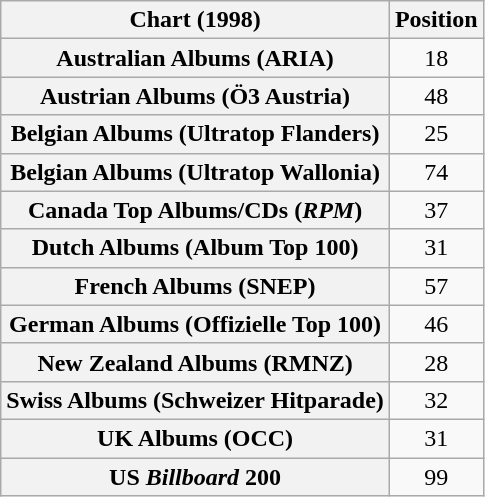<table class="wikitable sortable plainrowheaders">
<tr>
<th>Chart (1998)</th>
<th>Position</th>
</tr>
<tr>
<th scope="row">Australian Albums (ARIA)</th>
<td style="text-align:center;">18</td>
</tr>
<tr>
<th scope="row">Austrian Albums (Ö3 Austria)</th>
<td style="text-align:center;">48</td>
</tr>
<tr>
<th scope="row">Belgian Albums (Ultratop Flanders)</th>
<td style="text-align:center;">25</td>
</tr>
<tr>
<th scope="row">Belgian Albums (Ultratop Wallonia)</th>
<td style="text-align:center;">74</td>
</tr>
<tr>
<th scope="row">Canada Top Albums/CDs (<em>RPM</em>)</th>
<td style="text-align:center;">37</td>
</tr>
<tr>
<th scope="row">Dutch Albums (Album Top 100)</th>
<td style="text-align:center;">31</td>
</tr>
<tr>
<th scope="row">French Albums (SNEP)</th>
<td style="text-align:center;">57</td>
</tr>
<tr>
<th scope="row">German Albums (Offizielle Top 100)</th>
<td style="text-align:center;">46</td>
</tr>
<tr>
<th scope="row">New Zealand Albums (RMNZ)</th>
<td style="text-align:center;">28</td>
</tr>
<tr>
<th scope="row">Swiss Albums (Schweizer Hitparade)</th>
<td style="text-align:center;">32</td>
</tr>
<tr>
<th scope="row">UK Albums (OCC)</th>
<td style="text-align:center;">31</td>
</tr>
<tr>
<th scope="row">US <em>Billboard</em> 200</th>
<td style="text-align:center;">99</td>
</tr>
</table>
